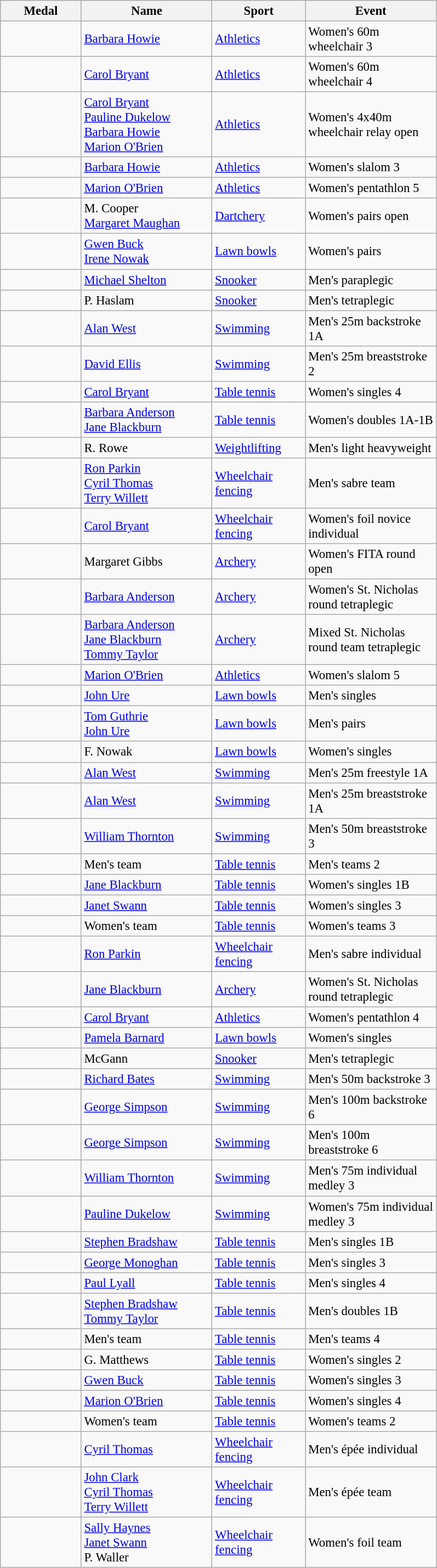<table class=wikitable style="font-size:95%">
<tr>
<th style="width:6em">Medal</th>
<th style="width:10em">Name</th>
<th style="width:7em">Sport</th>
<th style="width:10em">Event</th>
</tr>
<tr>
<td></td>
<td><a href='#'>Barbara Howie</a></td>
<td><a href='#'>Athletics</a></td>
<td>Women's 60m wheelchair 3</td>
</tr>
<tr>
<td></td>
<td><a href='#'>Carol Bryant</a></td>
<td><a href='#'>Athletics</a></td>
<td>Women's 60m wheelchair 4</td>
</tr>
<tr>
<td></td>
<td><a href='#'>Carol Bryant</a><br> <a href='#'>Pauline Dukelow</a><br> <a href='#'>Barbara Howie</a><br> <a href='#'>Marion O'Brien</a></td>
<td><a href='#'>Athletics</a></td>
<td>Women's 4x40m wheelchair relay open</td>
</tr>
<tr>
<td></td>
<td><a href='#'>Barbara Howie</a></td>
<td><a href='#'>Athletics</a></td>
<td>Women's slalom 3</td>
</tr>
<tr>
<td></td>
<td><a href='#'>Marion O'Brien</a></td>
<td><a href='#'>Athletics</a></td>
<td>Women's pentathlon 5</td>
</tr>
<tr>
<td></td>
<td>M. Cooper<br> <a href='#'>Margaret Maughan</a></td>
<td><a href='#'>Dartchery</a></td>
<td>Women's pairs open</td>
</tr>
<tr>
<td></td>
<td><a href='#'>Gwen Buck</a><br> <a href='#'>Irene Nowak</a></td>
<td><a href='#'>Lawn bowls</a></td>
<td>Women's pairs</td>
</tr>
<tr>
<td></td>
<td><a href='#'>Michael Shelton</a></td>
<td><a href='#'>Snooker</a></td>
<td>Men's paraplegic</td>
</tr>
<tr>
<td></td>
<td>P. Haslam</td>
<td><a href='#'>Snooker</a></td>
<td>Men's tetraplegic</td>
</tr>
<tr>
<td></td>
<td><a href='#'>Alan West</a></td>
<td><a href='#'>Swimming</a></td>
<td>Men's 25m backstroke 1A</td>
</tr>
<tr>
<td></td>
<td><a href='#'>David Ellis</a></td>
<td><a href='#'>Swimming</a></td>
<td>Men's 25m breaststroke 2</td>
</tr>
<tr>
<td></td>
<td><a href='#'>Carol Bryant</a></td>
<td><a href='#'>Table tennis</a></td>
<td>Women's singles 4</td>
</tr>
<tr>
<td></td>
<td><a href='#'>Barbara Anderson</a><br> <a href='#'>Jane Blackburn</a></td>
<td><a href='#'>Table tennis</a></td>
<td>Women's doubles 1A-1B</td>
</tr>
<tr>
<td></td>
<td>R. Rowe</td>
<td><a href='#'>Weightlifting</a></td>
<td>Men's light heavyweight</td>
</tr>
<tr>
<td></td>
<td><a href='#'>Ron Parkin</a><br> <a href='#'>Cyril Thomas</a><br> <a href='#'>Terry Willett</a></td>
<td><a href='#'>Wheelchair fencing</a></td>
<td>Men's sabre team</td>
</tr>
<tr>
<td></td>
<td><a href='#'>Carol Bryant</a></td>
<td><a href='#'>Wheelchair fencing</a></td>
<td>Women's foil novice individual</td>
</tr>
<tr>
<td></td>
<td>Margaret Gibbs</td>
<td><a href='#'>Archery</a></td>
<td>Women's FITA round open</td>
</tr>
<tr>
<td></td>
<td><a href='#'>Barbara Anderson</a></td>
<td><a href='#'>Archery</a></td>
<td>Women's St. Nicholas round tetraplegic</td>
</tr>
<tr>
<td></td>
<td><a href='#'>Barbara Anderson</a><br> <a href='#'>Jane Blackburn</a><br> <a href='#'>Tommy Taylor</a></td>
<td><a href='#'>Archery</a></td>
<td>Mixed St. Nicholas round team tetraplegic</td>
</tr>
<tr>
<td></td>
<td><a href='#'>Marion O'Brien</a></td>
<td><a href='#'>Athletics</a></td>
<td>Women's slalom 5</td>
</tr>
<tr>
<td></td>
<td><a href='#'>John Ure</a></td>
<td><a href='#'>Lawn bowls</a></td>
<td>Men's singles</td>
</tr>
<tr>
<td></td>
<td><a href='#'>Tom Guthrie</a><br> <a href='#'>John Ure</a></td>
<td><a href='#'>Lawn bowls</a></td>
<td>Men's pairs</td>
</tr>
<tr>
<td></td>
<td>F. Nowak</td>
<td><a href='#'>Lawn bowls</a></td>
<td>Women's singles</td>
</tr>
<tr>
<td></td>
<td><a href='#'>Alan West</a></td>
<td><a href='#'>Swimming</a></td>
<td>Men's 25m freestyle 1A</td>
</tr>
<tr>
<td></td>
<td><a href='#'>Alan West</a></td>
<td><a href='#'>Swimming</a></td>
<td>Men's 25m breaststroke 1A</td>
</tr>
<tr>
<td></td>
<td><a href='#'>William Thornton</a></td>
<td><a href='#'>Swimming</a></td>
<td>Men's 50m breaststroke 3</td>
</tr>
<tr>
<td></td>
<td>Men's team</td>
<td><a href='#'>Table tennis</a></td>
<td>Men's teams 2</td>
</tr>
<tr>
<td></td>
<td><a href='#'>Jane Blackburn</a></td>
<td><a href='#'>Table tennis</a></td>
<td>Women's singles 1B</td>
</tr>
<tr>
<td></td>
<td><a href='#'>Janet Swann</a></td>
<td><a href='#'>Table tennis</a></td>
<td>Women's singles 3</td>
</tr>
<tr>
<td></td>
<td>Women's team</td>
<td><a href='#'>Table tennis</a></td>
<td>Women's teams 3</td>
</tr>
<tr>
<td></td>
<td><a href='#'>Ron Parkin</a></td>
<td><a href='#'>Wheelchair fencing</a></td>
<td>Men's sabre individual</td>
</tr>
<tr>
<td></td>
<td><a href='#'>Jane Blackburn</a></td>
<td><a href='#'>Archery</a></td>
<td>Women's St. Nicholas round tetraplegic</td>
</tr>
<tr>
<td></td>
<td><a href='#'>Carol Bryant</a></td>
<td><a href='#'>Athletics</a></td>
<td>Women's pentathlon 4</td>
</tr>
<tr>
<td></td>
<td><a href='#'>Pamela Barnard</a></td>
<td><a href='#'>Lawn bowls</a></td>
<td>Women's singles</td>
</tr>
<tr>
<td></td>
<td>McGann</td>
<td><a href='#'>Snooker</a></td>
<td>Men's tetraplegic</td>
</tr>
<tr>
<td></td>
<td><a href='#'>Richard Bates</a></td>
<td><a href='#'>Swimming</a></td>
<td>Men's 50m backstroke 3</td>
</tr>
<tr>
<td></td>
<td><a href='#'>George Simpson</a></td>
<td><a href='#'>Swimming</a></td>
<td>Men's 100m backstroke 6</td>
</tr>
<tr>
<td></td>
<td><a href='#'>George Simpson</a></td>
<td><a href='#'>Swimming</a></td>
<td>Men's 100m breaststroke 6</td>
</tr>
<tr>
<td></td>
<td><a href='#'>William Thornton</a></td>
<td><a href='#'>Swimming</a></td>
<td>Men's 75m individual medley 3</td>
</tr>
<tr>
<td></td>
<td><a href='#'>Pauline Dukelow</a></td>
<td><a href='#'>Swimming</a></td>
<td>Women's 75m individual medley 3</td>
</tr>
<tr>
<td></td>
<td><a href='#'>Stephen Bradshaw</a></td>
<td><a href='#'>Table tennis</a></td>
<td>Men's singles 1B</td>
</tr>
<tr>
<td></td>
<td><a href='#'>George Monoghan</a></td>
<td><a href='#'>Table tennis</a></td>
<td>Men's singles 3</td>
</tr>
<tr>
<td></td>
<td><a href='#'>Paul Lyall</a></td>
<td><a href='#'>Table tennis</a></td>
<td>Men's singles 4</td>
</tr>
<tr>
<td></td>
<td><a href='#'>Stephen Bradshaw</a><br> <a href='#'>Tommy Taylor</a></td>
<td><a href='#'>Table tennis</a></td>
<td>Men's doubles 1B</td>
</tr>
<tr>
<td></td>
<td>Men's team</td>
<td><a href='#'>Table tennis</a></td>
<td>Men's teams 4</td>
</tr>
<tr>
<td></td>
<td>G. Matthews</td>
<td><a href='#'>Table tennis</a></td>
<td>Women's singles 2</td>
</tr>
<tr>
<td></td>
<td><a href='#'>Gwen Buck</a></td>
<td><a href='#'>Table tennis</a></td>
<td>Women's singles 3</td>
</tr>
<tr>
<td></td>
<td><a href='#'>Marion O'Brien</a></td>
<td><a href='#'>Table tennis</a></td>
<td>Women's singles 4</td>
</tr>
<tr>
<td></td>
<td>Women's team</td>
<td><a href='#'>Table tennis</a></td>
<td>Women's teams 2</td>
</tr>
<tr>
<td></td>
<td><a href='#'>Cyril Thomas</a></td>
<td><a href='#'>Wheelchair fencing</a></td>
<td>Men's épée individual</td>
</tr>
<tr>
<td></td>
<td><a href='#'>John Clark</a><br> <a href='#'>Cyril Thomas</a><br> <a href='#'>Terry Willett</a></td>
<td><a href='#'>Wheelchair fencing</a></td>
<td>Men's épée team</td>
</tr>
<tr>
<td></td>
<td><a href='#'>Sally Haynes</a><br> <a href='#'>Janet Swann</a><br> P. Waller</td>
<td><a href='#'>Wheelchair fencing</a></td>
<td>Women's foil team</td>
</tr>
</table>
